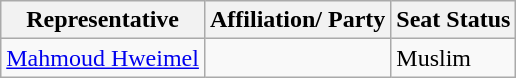<table class="wikitable">
<tr>
<th>Representative</th>
<th>Affiliation/ Party</th>
<th>Seat Status</th>
</tr>
<tr>
<td><a href='#'>Mahmoud Hweimel</a></td>
<td></td>
<td>Muslim</td>
</tr>
</table>
